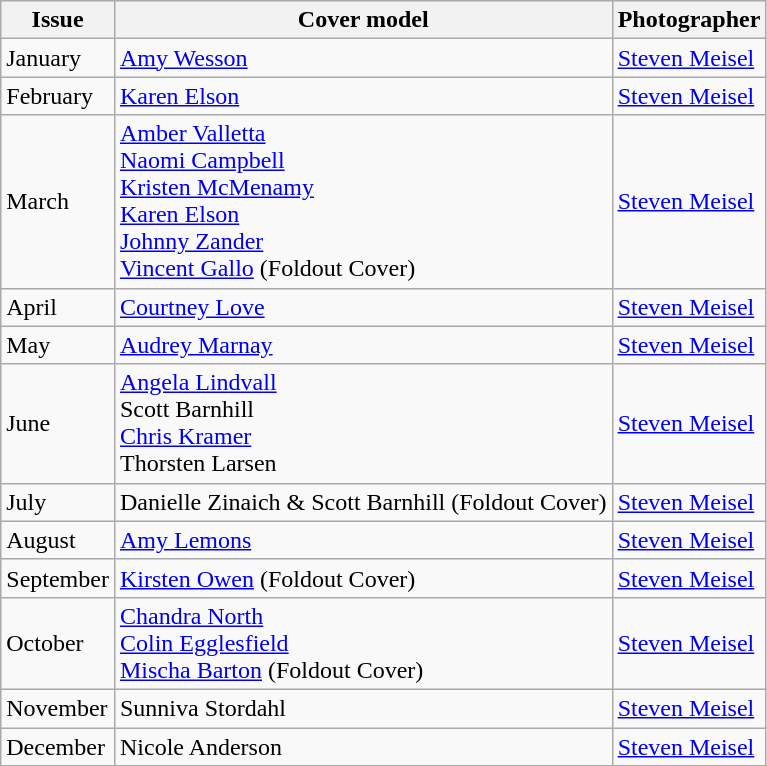<table class="sortable wikitable">
<tr>
<th>Issue</th>
<th>Cover model</th>
<th>Photographer</th>
</tr>
<tr>
<td>January</td>
<td><a href='#'>Amy Wesson</a></td>
<td><a href='#'>Steven Meisel</a></td>
</tr>
<tr>
<td>February</td>
<td><a href='#'>Karen Elson</a></td>
<td><a href='#'>Steven Meisel</a></td>
</tr>
<tr>
<td>March</td>
<td><a href='#'>Amber Valletta</a><br><a href='#'>Naomi Campbell</a><br><a href='#'>Kristen McMenamy</a><br><a href='#'>Karen Elson</a><br><a href='#'>Johnny Zander</a><br><a href='#'>Vincent Gallo</a> (Foldout Cover)</td>
<td><a href='#'>Steven Meisel</a></td>
</tr>
<tr>
<td>April</td>
<td><a href='#'>Courtney Love</a></td>
<td><a href='#'>Steven Meisel</a></td>
</tr>
<tr>
<td>May</td>
<td><a href='#'>Audrey Marnay</a></td>
<td><a href='#'>Steven Meisel</a></td>
</tr>
<tr>
<td>June</td>
<td><a href='#'>Angela Lindvall</a><br>Scott Barnhill<br><a href='#'>Chris Kramer</a><br>Thorsten Larsen</td>
<td><a href='#'>Steven Meisel</a></td>
</tr>
<tr>
<td>July</td>
<td>Danielle Zinaich & Scott Barnhill (Foldout Cover)</td>
<td><a href='#'>Steven Meisel</a></td>
</tr>
<tr>
<td>August</td>
<td><a href='#'>Amy Lemons</a></td>
<td><a href='#'>Steven Meisel</a></td>
</tr>
<tr>
<td>September</td>
<td><a href='#'>Kirsten Owen</a> (Foldout Cover)</td>
<td><a href='#'>Steven Meisel</a></td>
</tr>
<tr>
<td>October</td>
<td><a href='#'>Chandra North</a><br><a href='#'>Colin Egglesfield</a><br><a href='#'>Mischa Barton</a> (Foldout Cover)</td>
<td><a href='#'>Steven Meisel</a></td>
</tr>
<tr>
<td>November</td>
<td>Sunniva Stordahl</td>
<td><a href='#'>Steven Meisel</a></td>
</tr>
<tr>
<td>December</td>
<td>Nicole Anderson</td>
<td><a href='#'>Steven Meisel</a></td>
</tr>
</table>
